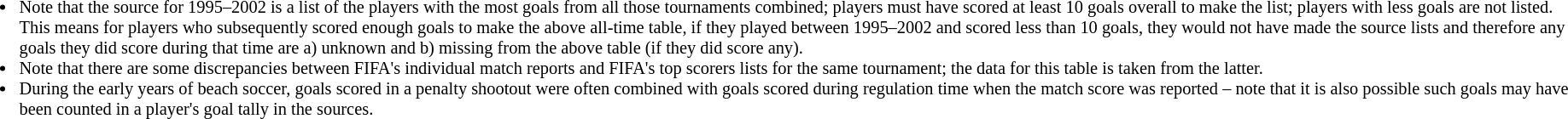<table class="mw-collapsible mw-collapsed" style="text-align: left;font-size:85%; ">
<tr>
<td><br><ul><li>Note that the source for 1995–2002 is a list of the players with the most goals from all those tournaments combined; players must have scored at least 10 goals overall to make the list; players with less goals are not listed. This means for players who subsequently scored enough goals to make the above all-time table, if they played between 1995–2002 and scored less than 10 goals, they would not have made the source lists and therefore any goals they did score during that time are a) unknown and b) missing from the above table (if they did score any).</li><li>Note that there are some discrepancies between FIFA's individual match reports and FIFA's top scorers lists for the same tournament; the data for this table is taken from the latter.</li><li>During the early years of beach soccer, goals scored in a penalty shootout were often combined with goals scored during regulation time when the match score was reported – note that it is also possible such goals may have been counted in a player's goal tally in the sources.</li></ul></td>
</tr>
</table>
